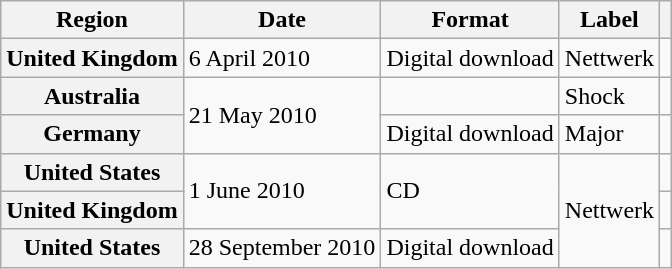<table class="wikitable plainrowheaders">
<tr>
<th scope="col">Region</th>
<th scope="col">Date</th>
<th scope="col">Format</th>
<th scope="col">Label</th>
<th scope="col"></th>
</tr>
<tr>
<th scope="row">United Kingdom</th>
<td>6 April 2010</td>
<td>Digital download</td>
<td>Nettwerk</td>
<td align="center"></td>
</tr>
<tr>
<th scope="row">Australia</th>
<td rowspan="2">21 May 2010</td>
<td></td>
<td>Shock</td>
<td align="center"></td>
</tr>
<tr>
<th scope="row">Germany</th>
<td>Digital download</td>
<td>Major</td>
<td align="center"></td>
</tr>
<tr>
<th scope="row">United States</th>
<td rowspan="2">1 June 2010</td>
<td rowspan="2">CD</td>
<td rowspan="3">Nettwerk</td>
<td align="center"></td>
</tr>
<tr>
<th scope="row">United Kingdom</th>
<td align="center"></td>
</tr>
<tr>
<th scope="row">United States</th>
<td>28 September 2010</td>
<td>Digital download</td>
<td align="center"></td>
</tr>
</table>
